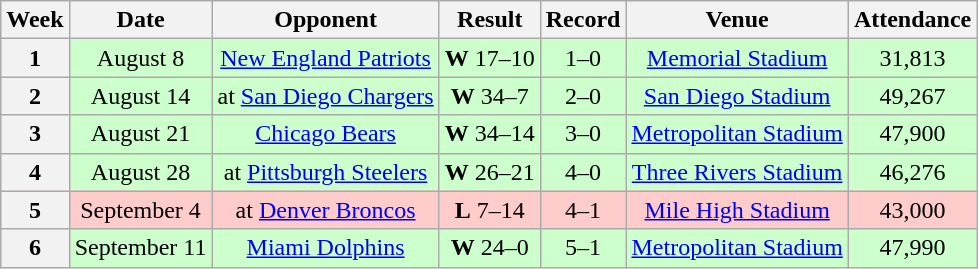<table class="wikitable" style="text-align:center">
<tr>
<th>Week</th>
<th>Date</th>
<th>Opponent</th>
<th>Result</th>
<th>Record</th>
<th>Venue</th>
<th>Attendance</th>
</tr>
<tr style="background:#ccffcc">
<th>1</th>
<td>August 8</td>
<td><a href='#'>New England Patriots</a></td>
<td><strong>W</strong> 17–10</td>
<td>1–0</td>
<td><a href='#'>Memorial Stadium</a> </td>
<td>31,813</td>
</tr>
<tr style="background:#ccffcc">
<th>2</th>
<td>August 14</td>
<td>at <a href='#'>San Diego Chargers</a></td>
<td><strong>W</strong> 34–7</td>
<td>2–0</td>
<td><a href='#'>San Diego Stadium</a></td>
<td>49,267</td>
</tr>
<tr style="background:#ccffcc">
<th>3</th>
<td>August 21</td>
<td><a href='#'>Chicago Bears</a></td>
<td><strong>W</strong> 34–14</td>
<td>3–0</td>
<td><a href='#'>Metropolitan Stadium</a></td>
<td>47,900</td>
</tr>
<tr style="background:#ccffcc">
<th>4</th>
<td>August 28</td>
<td>at <a href='#'>Pittsburgh Steelers</a></td>
<td><strong>W</strong> 26–21</td>
<td>4–0</td>
<td><a href='#'>Three Rivers Stadium</a></td>
<td>46,276</td>
</tr>
<tr style="background:#ffcccc">
<th>5</th>
<td>September 4</td>
<td>at <a href='#'>Denver Broncos</a></td>
<td><strong>L</strong> 7–14</td>
<td>4–1</td>
<td><a href='#'>Mile High Stadium</a></td>
<td>43,000</td>
</tr>
<tr style="background:#ccffcc">
<th>6</th>
<td>September 11</td>
<td><a href='#'>Miami Dolphins</a></td>
<td><strong>W</strong> 24–0</td>
<td>5–1</td>
<td><a href='#'>Metropolitan Stadium</a></td>
<td>47,990</td>
</tr>
</table>
